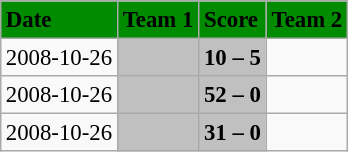<table class="wikitable" style="margin:0.5em auto; font-size:95%">
<tr bgcolor="#008B00">
<td><strong>Date</strong></td>
<td><strong>Team 1</strong></td>
<td><strong>Score</strong></td>
<td><strong>Team 2</strong></td>
</tr>
<tr>
<td>2008-10-26</td>
<td bgcolor="silver"><strong></strong></td>
<td bgcolor="silver"><strong>10 – 5</strong></td>
<td></td>
</tr>
<tr>
<td>2008-10-26</td>
<td bgcolor="silver"><strong></strong></td>
<td bgcolor="silver"><strong>52 – 0</strong></td>
<td></td>
</tr>
<tr>
<td>2008-10-26</td>
<td bgcolor="silver"><strong></strong></td>
<td bgcolor="silver"><strong>31 – 0</strong></td>
<td></td>
</tr>
</table>
